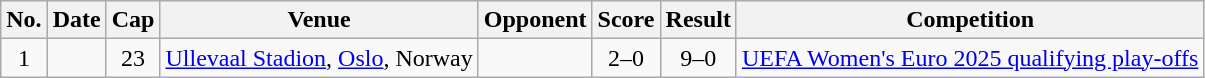<table class="wikitable sortable">
<tr>
<th scope="col">No.</th>
<th scope="col">Date</th>
<th scope="col">Cap</th>
<th scope="col">Venue</th>
<th scope="col">Opponent</th>
<th scope="col">Score</th>
<th scope="col">Result</th>
<th scope="col">Competition</th>
</tr>
<tr>
<td align="center">1</td>
<td></td>
<td align="center">23</td>
<td><a href='#'>Ullevaal Stadion</a>, <a href='#'>Oslo</a>, Norway</td>
<td></td>
<td align="center">2–0</td>
<td align="center">9–0</td>
<td><a href='#'>UEFA Women's Euro 2025 qualifying play-offs</a></td>
</tr>
</table>
